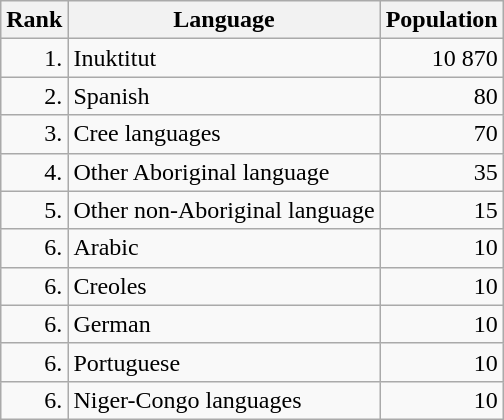<table class="wikitable">
<tr>
<th>Rank</th>
<th align="left">Language</th>
<th>Population</th>
</tr>
<tr style="text-align:right;">
<td>1.</td>
<td style="text-align:left;">Inuktitut</td>
<td>10 870</td>
</tr>
<tr style="text-align:right;">
<td>2.</td>
<td style="text-align:left;">Spanish</td>
<td>80</td>
</tr>
<tr style="text-align:right;">
<td>3.</td>
<td style="text-align:left;">Cree languages</td>
<td>70</td>
</tr>
<tr style="text-align:right;">
<td>4.</td>
<td style="text-align:left;">Other Aboriginal language</td>
<td>35</td>
</tr>
<tr style="text-align:right;">
<td>5.</td>
<td style="text-align:left;">Other non-Aboriginal language</td>
<td>15</td>
</tr>
<tr style="text-align:right;">
<td>6.</td>
<td style="text-align:left;">Arabic</td>
<td>10</td>
</tr>
<tr style="text-align:right;">
<td>6.</td>
<td style="text-align:left;">Creoles</td>
<td>10</td>
</tr>
<tr style="text-align:right;">
<td>6.</td>
<td style="text-align:left;">German</td>
<td>10</td>
</tr>
<tr style="text-align:right;">
<td>6.</td>
<td style="text-align:left;">Portuguese</td>
<td>10</td>
</tr>
<tr style="text-align:right;">
<td>6.</td>
<td style="text-align:left;">Niger-Congo languages</td>
<td>10</td>
</tr>
</table>
